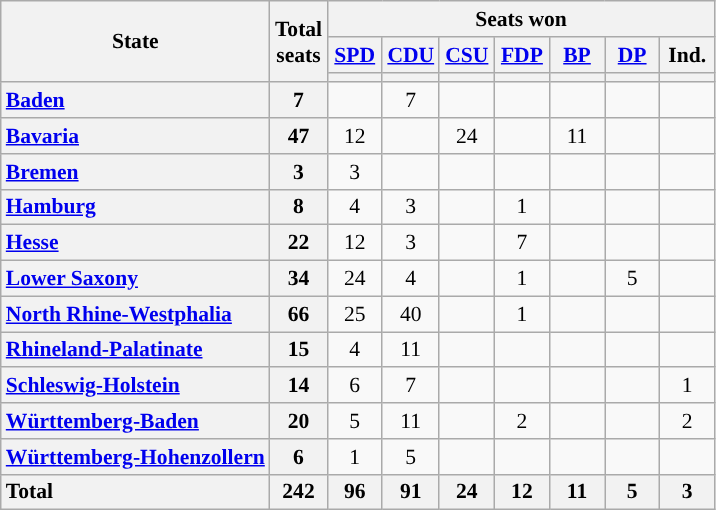<table class="wikitable" style="text-align:center; font-size: 0.9em;">
<tr>
<th rowspan="3">State</th>
<th rowspan="3">Total<br>seats</th>
<th colspan="7">Seats won</th>
</tr>
<tr>
<th class="unsortable" style="width:30px;"><a href='#'>SPD</a></th>
<th class="unsortable" style="width:30px;"><a href='#'>CDU</a></th>
<th class="unsortable" style="width:30px;"><a href='#'>CSU</a></th>
<th class="unsortable" style="width:30px;"><a href='#'>FDP</a></th>
<th class="unsortable" style="width:30px;"><a href='#'>BP</a></th>
<th class="unsortable" style="width:30px;"><a href='#'>DP</a></th>
<th class="unsortable" style="width:30px;">Ind.</th>
</tr>
<tr>
<th style="background:"></th>
<th style="background:"></th>
<th style="background:"></th>
<th style="background:"></th>
<th style="background:"></th>
<th style="background:"></th>
<th style="background:"></th>
</tr>
<tr>
<th style="text-align: left;"><a href='#'>Baden</a></th>
<th>7</th>
<td></td>
<td>7</td>
<td></td>
<td></td>
<td></td>
<td></td>
<td></td>
</tr>
<tr>
<th style="text-align: left;"><a href='#'>Bavaria</a></th>
<th>47</th>
<td>12</td>
<td></td>
<td>24</td>
<td></td>
<td>11</td>
<td></td>
<td></td>
</tr>
<tr>
<th style="text-align: left;"><a href='#'>Bremen</a></th>
<th>3</th>
<td>3</td>
<td></td>
<td></td>
<td></td>
<td></td>
<td></td>
<td></td>
</tr>
<tr>
<th style="text-align: left;"><a href='#'>Hamburg</a></th>
<th>8</th>
<td>4</td>
<td>3</td>
<td></td>
<td>1</td>
<td></td>
<td></td>
<td></td>
</tr>
<tr>
<th style="text-align: left;"><a href='#'>Hesse</a></th>
<th>22</th>
<td>12</td>
<td>3</td>
<td></td>
<td>7</td>
<td></td>
<td></td>
<td></td>
</tr>
<tr>
<th style="text-align: left;"><a href='#'>Lower Saxony</a></th>
<th>34</th>
<td>24</td>
<td>4</td>
<td></td>
<td>1</td>
<td></td>
<td>5</td>
<td></td>
</tr>
<tr>
<th style="text-align: left;"><a href='#'>North Rhine-Westphalia</a></th>
<th>66</th>
<td>25</td>
<td>40</td>
<td></td>
<td>1</td>
<td></td>
<td></td>
<td></td>
</tr>
<tr>
<th style="text-align: left;"><a href='#'>Rhineland-Palatinate</a></th>
<th>15</th>
<td>4</td>
<td>11</td>
<td></td>
<td></td>
<td></td>
<td></td>
<td></td>
</tr>
<tr>
<th style="text-align: left;"><a href='#'>Schleswig-Holstein</a></th>
<th>14</th>
<td>6</td>
<td>7</td>
<td></td>
<td></td>
<td></td>
<td></td>
<td>1</td>
</tr>
<tr>
<th style="text-align: left;"><a href='#'>Württemberg-Baden</a></th>
<th>20</th>
<td>5</td>
<td>11</td>
<td></td>
<td>2</td>
<td></td>
<td></td>
<td>2</td>
</tr>
<tr>
<th style="text-align: left;"><a href='#'>Württemberg-Hohenzollern</a></th>
<th>6</th>
<td>1</td>
<td>5</td>
<td></td>
<td></td>
<td></td>
<td></td>
<td></td>
</tr>
<tr class="sortbottom">
<th style="text-align: left;">Total</th>
<th>242</th>
<th>96</th>
<th>91</th>
<th>24</th>
<th>12</th>
<th>11</th>
<th>5</th>
<th>3</th>
</tr>
</table>
